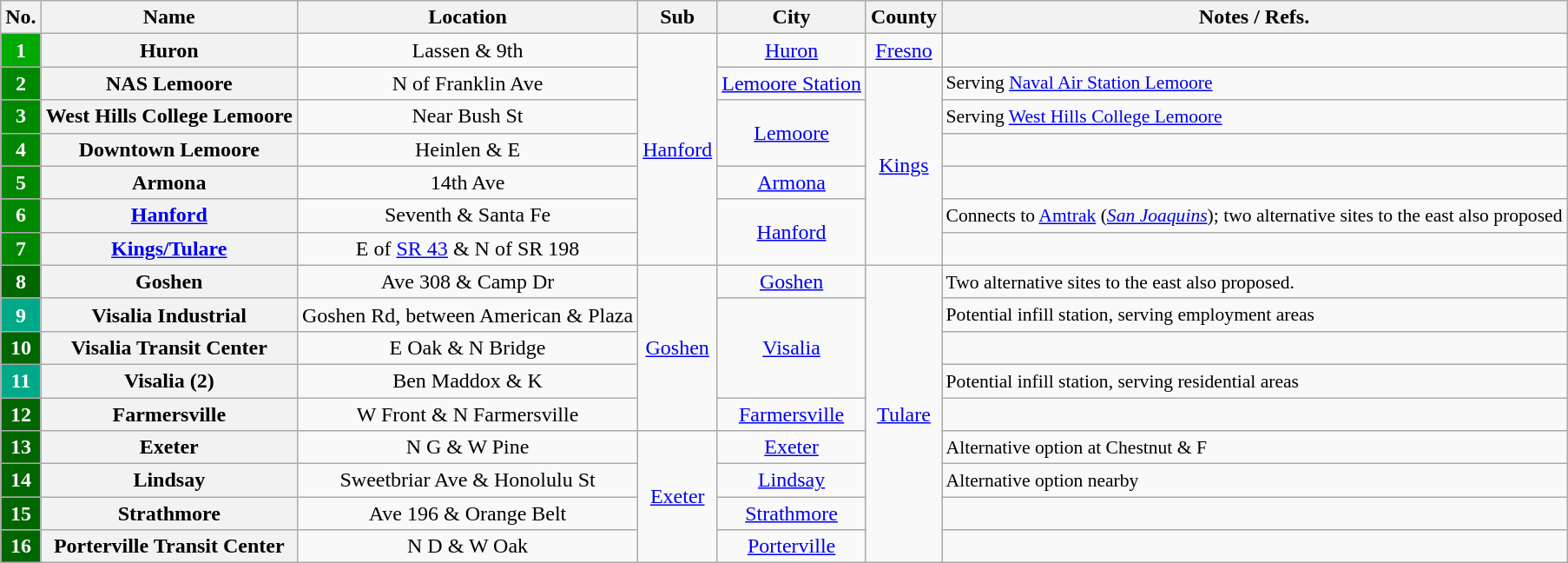<table class="wikitable sortable" style="font-size:100%;text-align:center;">
<tr>
<th>No.</th>
<th>Name</th>
<th>Location</th>
<th>Sub</th>
<th>City</th>
<th>County</th>
<th class="unsortable">Notes / Refs.</th>
</tr>
<tr>
<th style="background:#0a0;color:#fff;">1</th>
<th>Huron</th>
<td>Lassen & 9th</td>
<td rowspan=7><a href='#'>Hanford</a></td>
<td><a href='#'>Huron</a></td>
<td><a href='#'>Fresno</a></td>
<td style="font-size:90%;text-align:left;"></td>
</tr>
<tr>
<th style="background:#080;color:#fff;">2</th>
<th>NAS Lemoore</th>
<td> N of Franklin Ave</td>
<td><a href='#'>Lemoore Station</a></td>
<td rowspan=6><a href='#'>Kings</a></td>
<td style="font-size:90%;text-align:left;">Serving <a href='#'>Naval Air Station Lemoore</a></td>
</tr>
<tr>
<th style="background:#080;color:#fff;">3</th>
<th>West Hills College Lemoore</th>
<td>Near Bush St</td>
<td rowspan=2><a href='#'>Lemoore</a></td>
<td style="font-size:90%;text-align:left;">Serving <a href='#'>West Hills College Lemoore</a></td>
</tr>
<tr>
<th style="background:#080;color:#fff;">4</th>
<th>Downtown Lemoore</th>
<td>Heinlen & E</td>
<td style="font-size:90%;text-align:left;"></td>
</tr>
<tr>
<th style="background:#080;color:#fff;">5</th>
<th>Armona</th>
<td>14th Ave</td>
<td rowspan=1><a href='#'>Armona</a></td>
<td style="font-size:90%;text-align:left;"></td>
</tr>
<tr>
<th style="background:#080;color:#fff;">6</th>
<th><a href='#'>Hanford</a></th>
<td>Seventh & Santa Fe</td>
<td rowspan=2><a href='#'>Hanford</a></td>
<td style="font-size:90%;text-align:left;">Connects to <a href='#'>Amtrak</a> (<em><a href='#'>San Joaquins</a></em>); two alternative sites to the east also proposed</td>
</tr>
<tr>
<th style="background:#080;color:#fff;">7</th>
<th><a href='#'>Kings/Tulare</a></th>
<td> E of <a href='#'>SR 43</a> &  N of SR 198</td>
<td style="font-size:90%;text-align:left;"></td>
</tr>
<tr>
<th style="background:#060;color:#fff;">8</th>
<th>Goshen</th>
<td>Ave 308 & Camp Dr</td>
<td rowspan=5><a href='#'>Goshen</a></td>
<td><a href='#'>Goshen</a></td>
<td rowspan=9><a href='#'>Tulare</a></td>
<td style="font-size:90%;text-align:left;">Two alternative sites to the east also proposed.</td>
</tr>
<tr>
<th style="background:#0a8;color:#fff;">9</th>
<th>Visalia Industrial</th>
<td>Goshen Rd, between American & Plaza</td>
<td rowspan=3><a href='#'>Visalia</a></td>
<td style="font-size:90%;text-align:left;">Potential infill station, serving employment areas</td>
</tr>
<tr>
<th style="background:#060;color:#fff;">10</th>
<th>Visalia Transit Center</th>
<td>E Oak & N Bridge</td>
<td style="font-size:90%;text-align:left;"></td>
</tr>
<tr>
<th style="background:#0a8;color:#fff;">11</th>
<th>Visalia (2)</th>
<td>Ben Maddox & K</td>
<td style="font-size:90%;text-align:left;">Potential infill station, serving residential areas</td>
</tr>
<tr>
<th style="background:#060;color:#fff;">12</th>
<th>Farmersville</th>
<td>W Front & N Farmersville</td>
<td><a href='#'>Farmersville</a></td>
<td style="font-size:90%;text-align:left;"></td>
</tr>
<tr>
<th style="background:#060;color:#fff;">13</th>
<th>Exeter</th>
<td>N G & W Pine</td>
<td rowspan=4><a href='#'>Exeter</a></td>
<td><a href='#'>Exeter</a></td>
<td style="font-size:90%;text-align:left;">Alternative option at Chestnut & F</td>
</tr>
<tr>
<th style="background:#060;color:#fff;">14</th>
<th>Lindsay</th>
<td>Sweetbriar Ave & Honolulu St</td>
<td><a href='#'>Lindsay</a></td>
<td style="font-size:90%;text-align:left;">Alternative option nearby</td>
</tr>
<tr>
<th style="background:#060;color:#fff;">15</th>
<th>Strathmore</th>
<td>Ave 196 & Orange Belt</td>
<td><a href='#'>Strathmore</a></td>
<td style="font-size:90%;text-align:left;"></td>
</tr>
<tr>
<th style="background:#060;color:#fff;">16</th>
<th>Porterville Transit Center</th>
<td>N D & W Oak</td>
<td><a href='#'>Porterville</a></td>
<td style="font-size:90%;text-align:left;"></td>
</tr>
</table>
